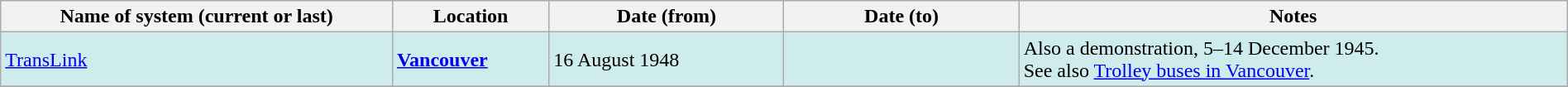<table class="wikitable" width=100%>
<tr>
<th width=25%>Name of system  (current or last)</th>
<th width=10%>Location</th>
<th width=15%>Date (from)</th>
<th width=15%>Date (to)</th>
<th width=35%>Notes</th>
</tr>
<tr style="background:#CFECEC">
<td><a href='#'>TransLink</a></td>
<td><strong><a href='#'>Vancouver</a></strong></td>
<td>16 August 1948 </td>
<td> </td>
<td>Also a demonstration, 5–14 December 1945.<br>See also <a href='#'>Trolley buses in Vancouver</a>.</td>
</tr>
<tr>
</tr>
</table>
